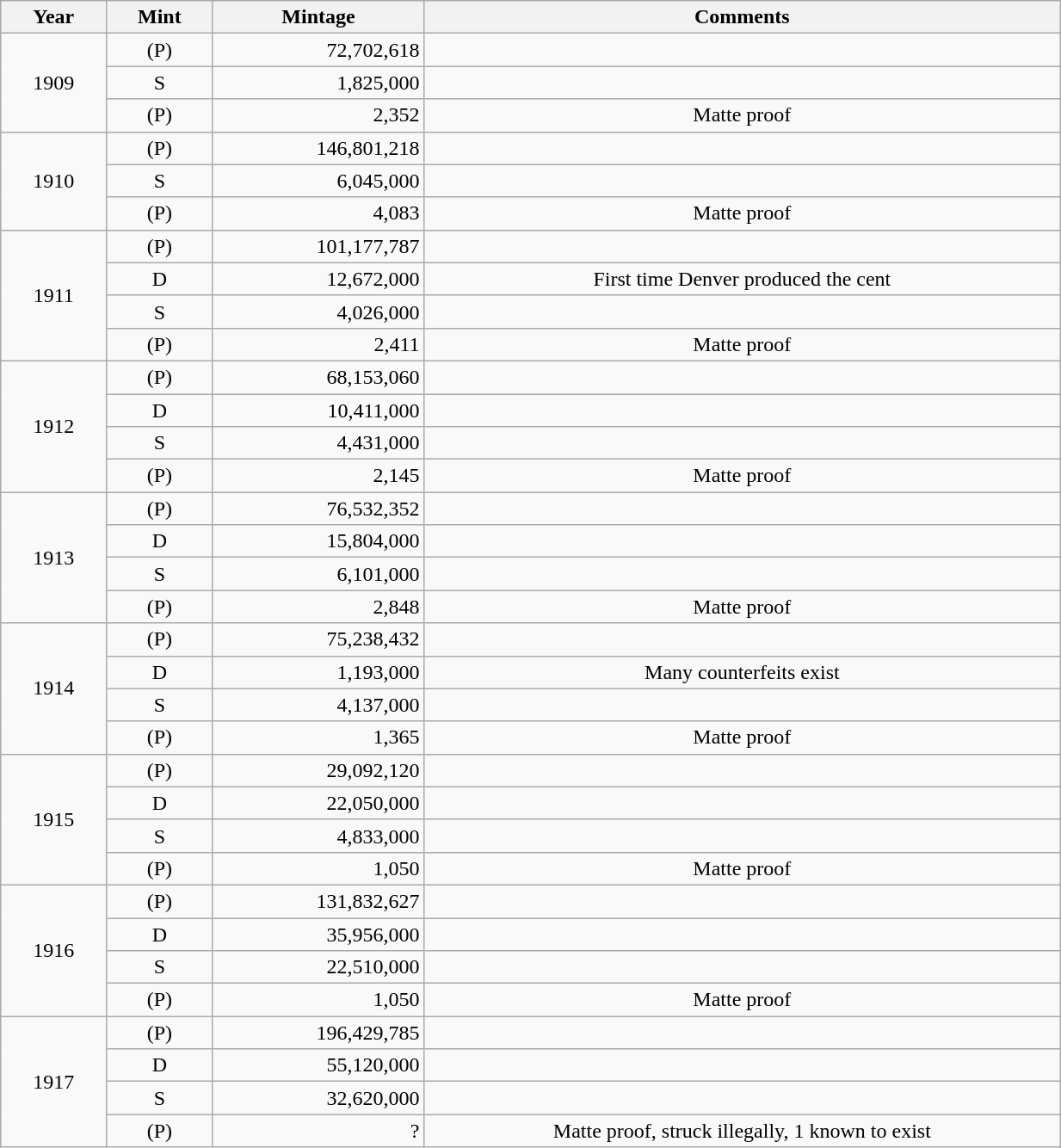<table class="wikitable sortable" style="min-width:65%; text-align:center;">
<tr>
<th width="10%">Year</th>
<th width="10%">Mint</th>
<th width="20%">Mintage</th>
<th width="60%">Comments</th>
</tr>
<tr>
<td rowspan="3">1909</td>
<td>(P)</td>
<td align="right">72,702,618</td>
<td></td>
</tr>
<tr>
<td>S</td>
<td align="right">1,825,000</td>
<td></td>
</tr>
<tr>
<td>(P)</td>
<td align="right">2,352</td>
<td>Matte proof</td>
</tr>
<tr>
<td rowspan="3">1910</td>
<td>(P)</td>
<td align="right">146,801,218</td>
<td></td>
</tr>
<tr>
<td>S</td>
<td align="right">6,045,000</td>
<td></td>
</tr>
<tr>
<td>(P)</td>
<td align="right">4,083</td>
<td>Matte proof</td>
</tr>
<tr>
<td rowspan="4">1911</td>
<td>(P)</td>
<td align="right">101,177,787</td>
<td></td>
</tr>
<tr>
<td>D</td>
<td align="right">12,672,000</td>
<td>First time Denver produced the cent</td>
</tr>
<tr>
<td>S</td>
<td align="right">4,026,000</td>
<td></td>
</tr>
<tr>
<td>(P)</td>
<td align="right">2,411</td>
<td>Matte proof</td>
</tr>
<tr>
<td rowspan="4">1912</td>
<td>(P)</td>
<td align="right">68,153,060</td>
<td></td>
</tr>
<tr>
<td>D</td>
<td align="right">10,411,000</td>
<td></td>
</tr>
<tr>
<td>S</td>
<td align="right">4,431,000</td>
<td></td>
</tr>
<tr>
<td>(P)</td>
<td align="right">2,145</td>
<td>Matte proof</td>
</tr>
<tr>
<td rowspan="4">1913</td>
<td>(P)</td>
<td align="right">76,532,352</td>
<td></td>
</tr>
<tr>
<td>D</td>
<td align="right">15,804,000</td>
<td></td>
</tr>
<tr>
<td>S</td>
<td align="right">6,101,000</td>
<td></td>
</tr>
<tr>
<td>(P)</td>
<td align="right">2,848</td>
<td>Matte proof</td>
</tr>
<tr>
<td rowspan="4">1914</td>
<td>(P)</td>
<td align="right">75,238,432</td>
<td></td>
</tr>
<tr>
<td>D</td>
<td align="right">1,193,000</td>
<td>Many counterfeits exist</td>
</tr>
<tr>
<td>S</td>
<td align="right">4,137,000</td>
<td></td>
</tr>
<tr>
<td>(P)</td>
<td align="right">1,365</td>
<td>Matte proof</td>
</tr>
<tr>
<td rowspan="4">1915</td>
<td>(P)</td>
<td align="right">29,092,120</td>
<td></td>
</tr>
<tr>
<td>D</td>
<td align="right">22,050,000</td>
<td></td>
</tr>
<tr>
<td>S</td>
<td align="right">4,833,000</td>
<td></td>
</tr>
<tr>
<td>(P)</td>
<td align="right">1,050</td>
<td>Matte proof</td>
</tr>
<tr>
<td rowspan="4">1916</td>
<td>(P)</td>
<td align="right">131,832,627</td>
<td></td>
</tr>
<tr>
<td>D</td>
<td align="right">35,956,000</td>
<td></td>
</tr>
<tr>
<td>S</td>
<td align="right">22,510,000</td>
<td></td>
</tr>
<tr>
<td>(P)</td>
<td align="right">1,050</td>
<td>Matte proof</td>
</tr>
<tr>
<td rowspan="4">1917</td>
<td>(P)</td>
<td align="right">196,429,785</td>
<td></td>
</tr>
<tr>
<td>D</td>
<td align="right">55,120,000</td>
<td></td>
</tr>
<tr>
<td>S</td>
<td align="right">32,620,000</td>
<td></td>
</tr>
<tr>
<td>(P)</td>
<td align="right">?</td>
<td>Matte proof, struck illegally, 1 known to exist</td>
</tr>
</table>
